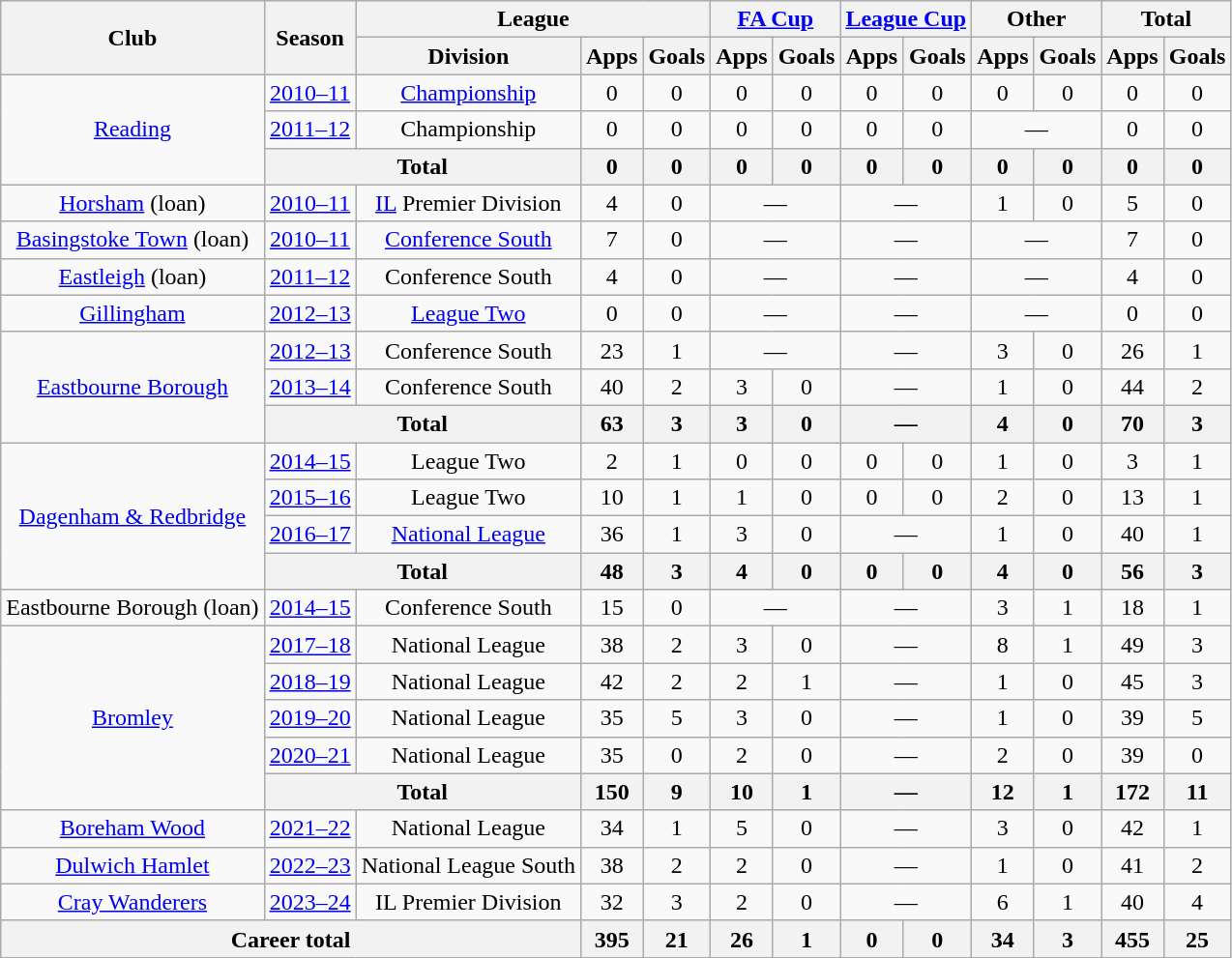<table class="wikitable" style="text-align: center">
<tr>
<th rowspan="2">Club</th>
<th rowspan="2">Season</th>
<th colspan="3">League</th>
<th colspan="2"><a href='#'>FA Cup</a></th>
<th colspan="2"><a href='#'>League Cup</a></th>
<th colspan="2">Other</th>
<th colspan="2">Total</th>
</tr>
<tr>
<th>Division</th>
<th>Apps</th>
<th>Goals</th>
<th>Apps</th>
<th>Goals</th>
<th>Apps</th>
<th>Goals</th>
<th>Apps</th>
<th>Goals</th>
<th>Apps</th>
<th>Goals</th>
</tr>
<tr>
<td rowspan="3"><a href='#'>Reading</a></td>
<td><a href='#'>2010–11</a></td>
<td><a href='#'>Championship</a></td>
<td>0</td>
<td>0</td>
<td>0</td>
<td>0</td>
<td>0</td>
<td>0</td>
<td>0</td>
<td>0</td>
<td>0</td>
<td>0</td>
</tr>
<tr>
<td><a href='#'>2011–12</a></td>
<td>Championship</td>
<td>0</td>
<td>0</td>
<td>0</td>
<td>0</td>
<td>0</td>
<td>0</td>
<td colspan="2">—</td>
<td>0</td>
<td>0</td>
</tr>
<tr>
<th colspan="2">Total</th>
<th>0</th>
<th>0</th>
<th>0</th>
<th>0</th>
<th>0</th>
<th>0</th>
<th>0</th>
<th>0</th>
<th>0</th>
<th>0</th>
</tr>
<tr>
<td><a href='#'>Horsham</a> (loan)</td>
<td><a href='#'>2010–11</a></td>
<td><a href='#'>IL</a> Premier Division</td>
<td>4</td>
<td>0</td>
<td colspan="2">—</td>
<td colspan="2">—</td>
<td>1</td>
<td>0</td>
<td>5</td>
<td>0</td>
</tr>
<tr>
<td><a href='#'>Basingstoke Town</a> (loan)</td>
<td><a href='#'>2010–11</a></td>
<td><a href='#'>Conference South</a></td>
<td>7</td>
<td>0</td>
<td colspan="2">—</td>
<td colspan="2">—</td>
<td colspan="2">—</td>
<td>7</td>
<td>0</td>
</tr>
<tr>
<td><a href='#'>Eastleigh</a> (loan)</td>
<td><a href='#'>2011–12</a></td>
<td>Conference South</td>
<td>4</td>
<td>0</td>
<td colspan="2">—</td>
<td colspan="2">—</td>
<td colspan="2">—</td>
<td>4</td>
<td>0</td>
</tr>
<tr>
<td><a href='#'>Gillingham</a></td>
<td><a href='#'>2012–13</a></td>
<td><a href='#'>League Two</a></td>
<td>0</td>
<td>0</td>
<td colspan="2">—</td>
<td colspan="2">—</td>
<td colspan="2">—</td>
<td>0</td>
<td>0</td>
</tr>
<tr>
<td rowspan="3"><a href='#'>Eastbourne Borough</a></td>
<td><a href='#'>2012–13</a></td>
<td>Conference South</td>
<td>23</td>
<td>1</td>
<td colspan="2">—</td>
<td colspan="2">—</td>
<td>3</td>
<td>0</td>
<td>26</td>
<td>1</td>
</tr>
<tr>
<td><a href='#'>2013–14</a></td>
<td>Conference South</td>
<td>40</td>
<td>2</td>
<td>3</td>
<td>0</td>
<td colspan="2">—</td>
<td>1</td>
<td>0</td>
<td>44</td>
<td>2</td>
</tr>
<tr>
<th colspan="2">Total</th>
<th>63</th>
<th>3</th>
<th>3</th>
<th>0</th>
<th colspan="2">—</th>
<th>4</th>
<th>0</th>
<th>70</th>
<th>3</th>
</tr>
<tr>
<td rowspan="4"><a href='#'>Dagenham & Redbridge</a></td>
<td><a href='#'>2014–15</a></td>
<td>League Two</td>
<td>2</td>
<td>1</td>
<td>0</td>
<td>0</td>
<td>0</td>
<td>0</td>
<td>1</td>
<td>0</td>
<td>3</td>
<td>1</td>
</tr>
<tr>
<td><a href='#'>2015–16</a></td>
<td>League Two</td>
<td>10</td>
<td>1</td>
<td>1</td>
<td>0</td>
<td>0</td>
<td>0</td>
<td>2</td>
<td>0</td>
<td>13</td>
<td>1</td>
</tr>
<tr>
<td><a href='#'>2016–17</a></td>
<td><a href='#'>National League</a></td>
<td>36</td>
<td>1</td>
<td>3</td>
<td>0</td>
<td colspan="2">—</td>
<td>1</td>
<td>0</td>
<td>40</td>
<td>1</td>
</tr>
<tr>
<th colspan="2">Total</th>
<th>48</th>
<th>3</th>
<th>4</th>
<th>0</th>
<th>0</th>
<th>0</th>
<th>4</th>
<th>0</th>
<th>56</th>
<th>3</th>
</tr>
<tr>
<td>Eastbourne Borough (loan)</td>
<td><a href='#'>2014–15</a></td>
<td>Conference South</td>
<td>15</td>
<td>0</td>
<td colspan="2">—</td>
<td colspan="2">—</td>
<td>3</td>
<td>1</td>
<td>18</td>
<td>1</td>
</tr>
<tr>
<td rowspan="5"><a href='#'>Bromley</a></td>
<td><a href='#'>2017–18</a></td>
<td>National League</td>
<td>38</td>
<td>2</td>
<td>3</td>
<td>0</td>
<td colspan="2">—</td>
<td>8</td>
<td>1</td>
<td>49</td>
<td>3</td>
</tr>
<tr>
<td><a href='#'>2018–19</a></td>
<td>National League</td>
<td>42</td>
<td>2</td>
<td>2</td>
<td>1</td>
<td colspan="2">—</td>
<td>1</td>
<td>0</td>
<td>45</td>
<td>3</td>
</tr>
<tr>
<td><a href='#'>2019–20</a></td>
<td>National League</td>
<td>35</td>
<td>5</td>
<td>3</td>
<td>0</td>
<td colspan="2">—</td>
<td>1</td>
<td>0</td>
<td>39</td>
<td>5</td>
</tr>
<tr>
<td><a href='#'>2020–21</a></td>
<td>National League</td>
<td>35</td>
<td>0</td>
<td>2</td>
<td>0</td>
<td colspan="2">—</td>
<td>2</td>
<td>0</td>
<td>39</td>
<td>0</td>
</tr>
<tr>
<th colspan="2">Total</th>
<th>150</th>
<th>9</th>
<th>10</th>
<th>1</th>
<th colspan="2">—</th>
<th>12</th>
<th>1</th>
<th>172</th>
<th>11</th>
</tr>
<tr>
<td><a href='#'>Boreham Wood</a></td>
<td><a href='#'>2021–22</a></td>
<td>National League</td>
<td>34</td>
<td>1</td>
<td>5</td>
<td>0</td>
<td colspan="2">—</td>
<td>3</td>
<td>0</td>
<td>42</td>
<td>1</td>
</tr>
<tr>
<td><a href='#'>Dulwich Hamlet</a></td>
<td><a href='#'>2022–23</a></td>
<td>National League South</td>
<td>38</td>
<td>2</td>
<td>2</td>
<td>0</td>
<td colspan="2">—</td>
<td>1</td>
<td>0</td>
<td>41</td>
<td>2</td>
</tr>
<tr>
<td><a href='#'>Cray Wanderers</a></td>
<td><a href='#'>2023–24</a></td>
<td>IL Premier Division</td>
<td>32</td>
<td>3</td>
<td>2</td>
<td>0</td>
<td colspan="2">—</td>
<td>6</td>
<td>1</td>
<td>40</td>
<td>4</td>
</tr>
<tr>
<th colspan="3">Career total</th>
<th>395</th>
<th>21</th>
<th>26</th>
<th>1</th>
<th>0</th>
<th>0</th>
<th>34</th>
<th>3</th>
<th>455</th>
<th>25</th>
</tr>
</table>
